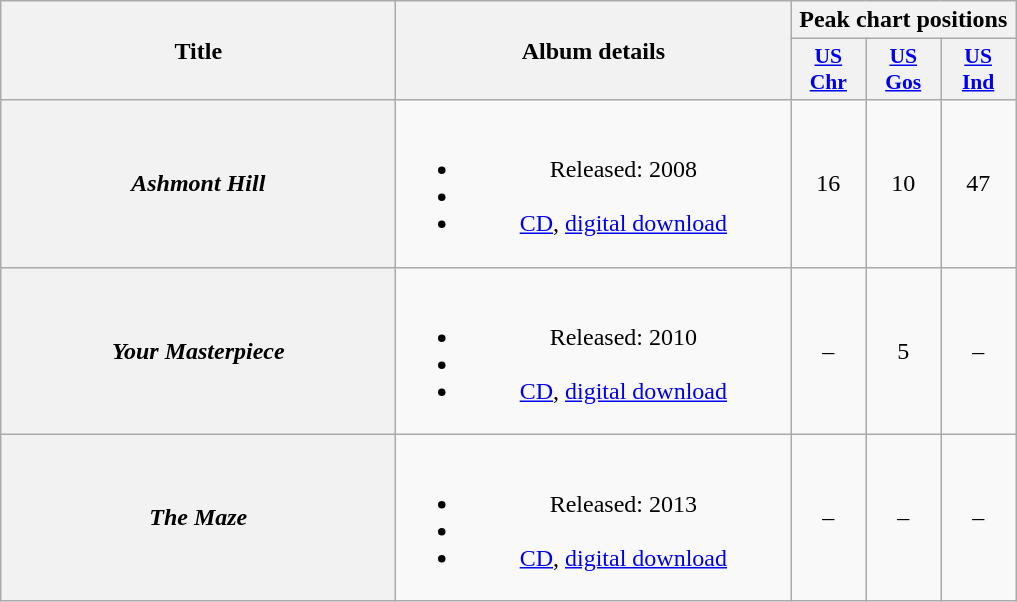<table class="wikitable plainrowheaders" style="text-align:center;">
<tr>
<th scope="col" rowspan="2" style="width:16em;">Title</th>
<th scope="col" rowspan="2" style="width:16em;">Album details</th>
<th scope="col" colspan="3">Peak chart positions</th>
</tr>
<tr>
<th style="width:3em; font-size:90%"><a href='#'>US<br>Chr</a></th>
<th style="width:3em; font-size:90%"><a href='#'>US<br>Gos</a></th>
<th style="width:3em; font-size:90%"><a href='#'>US<br>Ind</a></th>
</tr>
<tr>
<th scope="row"><em>Ashmont Hill</em></th>
<td><br><ul><li>Released: 2008</li><li></li><li><a href='#'>CD</a>, <a href='#'>digital download</a></li></ul></td>
<td>16</td>
<td>10</td>
<td>47</td>
</tr>
<tr>
<th scope="row"><em>Your Masterpiece</em></th>
<td><br><ul><li>Released: 2010</li><li></li><li><a href='#'>CD</a>, <a href='#'>digital download</a></li></ul></td>
<td>–</td>
<td>5</td>
<td>–</td>
</tr>
<tr>
<th scope="row"><em>The Maze</em></th>
<td><br><ul><li>Released: 2013</li><li></li><li><a href='#'>CD</a>, <a href='#'>digital download</a></li></ul></td>
<td>–</td>
<td>–</td>
<td>–</td>
</tr>
</table>
